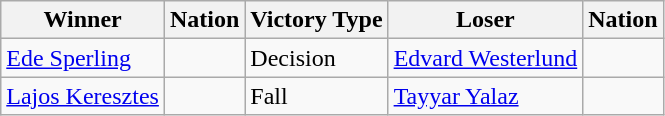<table class="wikitable sortable" style="text-align:left;">
<tr>
<th>Winner</th>
<th>Nation</th>
<th>Victory Type</th>
<th>Loser</th>
<th>Nation</th>
</tr>
<tr>
<td><a href='#'>Ede Sperling</a></td>
<td></td>
<td>Decision</td>
<td><a href='#'>Edvard Westerlund</a></td>
<td></td>
</tr>
<tr>
<td><a href='#'>Lajos Keresztes</a></td>
<td></td>
<td>Fall</td>
<td><a href='#'>Tayyar Yalaz</a></td>
<td></td>
</tr>
</table>
